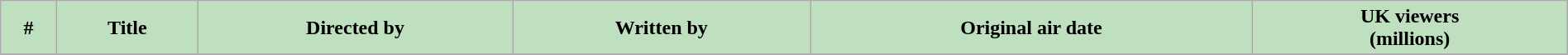<table class="wikitable plainrowheaders" width="100%" style="background:#FFFFFF;">
<tr>
<th style="background: #bfe0bf;">#</th>
<th style="background: #bfe0bf;">Title</th>
<th style="background: #bfe0bf;">Directed by</th>
<th style="background: #bfe0bf;">Written by</th>
<th style="background: #bfe0bf;">Original air date</th>
<th style="background: #bfe0bf;">UK viewers<br>(millions)</th>
</tr>
<tr>
</tr>
</table>
